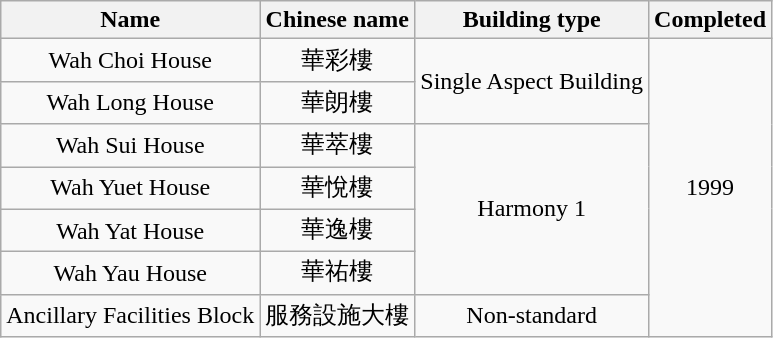<table class="wikitable" style="text-align: center">
<tr>
<th>Name</th>
<th>Chinese name</th>
<th>Building type</th>
<th>Completed</th>
</tr>
<tr>
<td>Wah Choi House</td>
<td>華彩樓</td>
<td rowspan="2">Single Aspect Building</td>
<td rowspan="7">1999</td>
</tr>
<tr>
<td>Wah Long House</td>
<td>華朗樓</td>
</tr>
<tr>
<td>Wah Sui House</td>
<td>華萃樓</td>
<td rowspan="4">Harmony 1</td>
</tr>
<tr>
<td>Wah Yuet House</td>
<td>華悅樓</td>
</tr>
<tr>
<td>Wah Yat House</td>
<td>華逸樓</td>
</tr>
<tr>
<td>Wah Yau House</td>
<td>華祐樓</td>
</tr>
<tr>
<td>Ancillary Facilities Block</td>
<td>服務設施大樓</td>
<td>Non-standard</td>
</tr>
</table>
